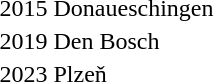<table>
<tr>
<td>2015 Donaueschingen</td>
<td></td>
<td></td>
<td></td>
</tr>
<tr>
<td>2019 Den Bosch</td>
<td></td>
<td></td>
<td></td>
</tr>
<tr>
<td>2023 Plzeň</td>
<td></td>
<td></td>
<td></td>
</tr>
</table>
